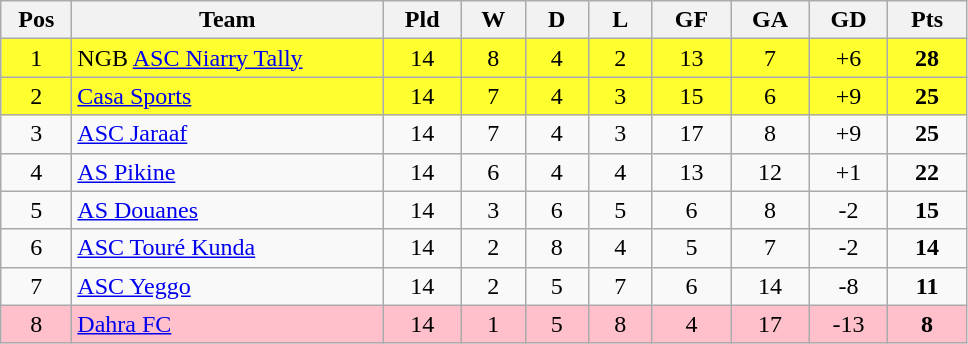<table class="wikitable" style="text-align: center;">
<tr>
<th style="width: 40px;">Pos</th>
<th style="width: 200px;">Team</th>
<th style="width: 45px;">Pld</th>
<th style="width: 35px;">W</th>
<th style="width: 35px;">D</th>
<th style="width: 35px;">L</th>
<th style="width: 45px;">GF</th>
<th style="width: 45px;">GA</th>
<th style="width: 45px;">GD</th>
<th style="width: 45px;">Pts</th>
</tr>
<tr style="background:#ffff30;">
<td>1</td>
<td style="text-align: left;">NGB <a href='#'>ASC Niarry Tally</a></td>
<td>14</td>
<td>8</td>
<td>4</td>
<td>2</td>
<td>13</td>
<td>7</td>
<td>+6</td>
<td><strong>28</strong></td>
</tr>
<tr style="background:#ffff30;">
<td>2</td>
<td style="text-align: left;"><a href='#'>Casa Sports</a></td>
<td>14</td>
<td>7</td>
<td>4</td>
<td>3</td>
<td>15</td>
<td>6</td>
<td>+9</td>
<td><strong>25</strong></td>
</tr>
<tr>
<td>3</td>
<td style="text-align: left;"><a href='#'>ASC Jaraaf</a></td>
<td>14</td>
<td>7</td>
<td>4</td>
<td>3</td>
<td>17</td>
<td>8</td>
<td>+9</td>
<td><strong>25</strong></td>
</tr>
<tr>
<td>4</td>
<td style="text-align: left;"><a href='#'>AS Pikine</a></td>
<td>14</td>
<td>6</td>
<td>4</td>
<td>4</td>
<td>13</td>
<td>12</td>
<td>+1</td>
<td><strong>22</strong></td>
</tr>
<tr>
<td>5</td>
<td style="text-align: left;"><a href='#'>AS Douanes</a></td>
<td>14</td>
<td>3</td>
<td>6</td>
<td>5</td>
<td>6</td>
<td>8</td>
<td>-2</td>
<td><strong>15</strong></td>
</tr>
<tr>
<td>6</td>
<td style="text-align: left;"><a href='#'>ASC Touré Kunda</a></td>
<td>14</td>
<td>2</td>
<td>8</td>
<td>4</td>
<td>5</td>
<td>7</td>
<td>-2</td>
<td><strong>14</strong></td>
</tr>
<tr>
<td>7</td>
<td style="text-align: left;"><a href='#'>ASC Yeggo</a></td>
<td>14</td>
<td>2</td>
<td>5</td>
<td>7</td>
<td>6</td>
<td>14</td>
<td>-8</td>
<td><strong>11</strong></td>
</tr>
<tr style="background:#ffc0cb;">
<td>8</td>
<td style="text-align: left;"><a href='#'>Dahra FC</a></td>
<td>14</td>
<td>1</td>
<td>5</td>
<td>8</td>
<td>4</td>
<td>17</td>
<td>-13</td>
<td><strong>8</strong></td>
</tr>
</table>
